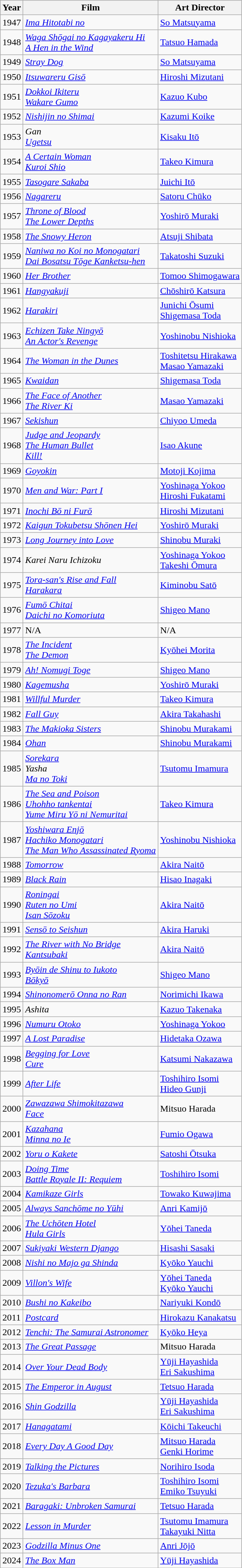<table class="wikitable sortable">
<tr>
<th>Year</th>
<th>Film</th>
<th>Art Director</th>
</tr>
<tr>
<td>1947</td>
<td><em><a href='#'>Ima Hitotabi no</a></em></td>
<td><a href='#'>So Matsuyama</a></td>
</tr>
<tr>
<td>1948</td>
<td><em><a href='#'>Waga Shōgai no Kagayakeru Hi</a></em><br><em><a href='#'>A Hen in the Wind</a></em></td>
<td><a href='#'>Tatsuo Hamada</a></td>
</tr>
<tr>
<td>1949</td>
<td><em><a href='#'>Stray Dog</a></em></td>
<td><a href='#'>So Matsuyama</a></td>
</tr>
<tr>
<td>1950</td>
<td><em><a href='#'>Itsuwareru Gisō</a></em></td>
<td><a href='#'>Hiroshi Mizutani</a></td>
</tr>
<tr>
<td>1951</td>
<td><em><a href='#'>Dokkoi Ikiteru</a></em><br><em><a href='#'>Wakare Gumo</a></em></td>
<td><a href='#'>Kazuo Kubo</a></td>
</tr>
<tr>
<td>1952</td>
<td><em><a href='#'>Nishijin no Shimai</a></em></td>
<td><a href='#'>Kazumi Koike</a></td>
</tr>
<tr>
<td>1953</td>
<td><em>Gan</em><br><em><a href='#'>Ugetsu</a></em></td>
<td><a href='#'>Kisaku Itō</a></td>
</tr>
<tr>
<td>1954</td>
<td><em><a href='#'>A Certain Woman</a></em><br><em><a href='#'>Kuroi Shio</a></em></td>
<td><a href='#'>Takeo Kimura</a></td>
</tr>
<tr>
<td>1955</td>
<td><em><a href='#'>Tasogare Sakaba</a></em></td>
<td><a href='#'>Juichi Itō</a></td>
</tr>
<tr>
<td>1956</td>
<td><em><a href='#'>Nagareru</a></em></td>
<td><a href='#'>Satoru Chūko</a></td>
</tr>
<tr>
<td>1957</td>
<td><em><a href='#'>Throne of Blood</a></em><br><em><a href='#'>The Lower Depths</a></em></td>
<td><a href='#'>Yoshirō Muraki</a></td>
</tr>
<tr>
<td>1958</td>
<td><em><a href='#'>The Snowy Heron</a></em></td>
<td><a href='#'>Atsuji Shibata</a></td>
</tr>
<tr>
<td>1959</td>
<td><em><a href='#'>Naniwa no Koi no Monogatari</a></em><br><em><a href='#'>Dai Bosatsu Tōge Kanketsu-hen</a></em></td>
<td><a href='#'>Takatoshi Suzuki</a></td>
</tr>
<tr>
<td>1960</td>
<td><em><a href='#'>Her Brother</a></em></td>
<td><a href='#'>Tomoo Shimogawara</a></td>
</tr>
<tr>
<td>1961</td>
<td><em><a href='#'>Hangyakuji</a></em></td>
<td><a href='#'>Chōshirō Katsura</a></td>
</tr>
<tr>
<td>1962</td>
<td><em><a href='#'>Harakiri</a></em></td>
<td><a href='#'>Junichi Ōsumi</a><br><a href='#'>Shigemasa Toda</a></td>
</tr>
<tr>
<td>1963</td>
<td><em><a href='#'>Echizen Take Ningyō</a></em><br><em><a href='#'>An Actor's Revenge</a></em></td>
<td><a href='#'>Yoshinobu Nishioka</a></td>
</tr>
<tr>
<td>1964</td>
<td><em><a href='#'>The Woman in the Dunes</a></em></td>
<td><a href='#'>Toshitetsu Hirakawa</a><br><a href='#'>Masao Yamazaki</a></td>
</tr>
<tr>
<td>1965</td>
<td><em><a href='#'>Kwaidan</a></em></td>
<td><a href='#'>Shigemasa Toda</a></td>
</tr>
<tr>
<td>1966</td>
<td><em><a href='#'>The Face of Another</a></em><br><em><a href='#'>The River Ki</a></em></td>
<td><a href='#'>Masao Yamazaki</a></td>
</tr>
<tr>
<td>1967</td>
<td><em><a href='#'>Sekishun</a></em></td>
<td><a href='#'>Chiyoo Umeda</a></td>
</tr>
<tr>
<td>1968</td>
<td><em><a href='#'>Judge and Jeopardy</a></em><br><em><a href='#'>The Human Bullet</a></em><br><em><a href='#'>Kill!</a></em></td>
<td><a href='#'>Isao Akune</a></td>
</tr>
<tr>
<td>1969</td>
<td><em><a href='#'>Goyokin</a></em></td>
<td><a href='#'>Motoji Kojima</a></td>
</tr>
<tr>
<td>1970</td>
<td><em><a href='#'>Men and War: Part I</a></em></td>
<td><a href='#'>Yoshinaga Yokoo</a><br><a href='#'>Hiroshi Fukatami</a></td>
</tr>
<tr>
<td>1971</td>
<td><em><a href='#'>Inochi Bō ni Furō</a></em></td>
<td><a href='#'>Hiroshi Mizutani</a></td>
</tr>
<tr>
<td>1972</td>
<td><em><a href='#'>Kaigun Tokubetsu Shōnen Hei</a></em></td>
<td><a href='#'>Yoshirō Muraki</a></td>
</tr>
<tr>
<td>1973</td>
<td><em><a href='#'>Long Journey into Love</a></em></td>
<td><a href='#'>Shinobu Muraki</a></td>
</tr>
<tr>
<td>1974</td>
<td><em>Karei Naru Ichizoku</em></td>
<td><a href='#'>Yoshinaga Yokoo</a><br><a href='#'>Takeshi Ōmura</a></td>
</tr>
<tr>
<td>1975</td>
<td><em><a href='#'>Tora-san's Rise and Fall</a></em><br><em><a href='#'>Harakara</a></em></td>
<td><a href='#'>Kiminobu Satō</a></td>
</tr>
<tr>
<td>1976</td>
<td><em><a href='#'>Fumō Chitai</a></em><br><em><a href='#'>Daichi no Komoriuta</a></em></td>
<td><a href='#'>Shigeo Mano</a></td>
</tr>
<tr>
<td>1977</td>
<td>N/A</td>
<td>N/A</td>
</tr>
<tr>
<td>1978</td>
<td><em><a href='#'>The Incident</a></em><br><em><a href='#'>The Demon</a></em></td>
<td><a href='#'>Kyōhei Morita</a></td>
</tr>
<tr>
<td>1979</td>
<td><em><a href='#'>Ah! Nomugi Toge</a></em></td>
<td><a href='#'>Shigeo Mano</a></td>
</tr>
<tr>
<td>1980</td>
<td><em><a href='#'>Kagemusha</a></em></td>
<td><a href='#'>Yoshirō Muraki</a></td>
</tr>
<tr>
<td>1981</td>
<td><em><a href='#'>Willful Murder</a></em></td>
<td><a href='#'>Takeo Kimura</a></td>
</tr>
<tr>
<td>1982</td>
<td><em><a href='#'>Fall Guy</a></em></td>
<td><a href='#'>Akira Takahashi</a></td>
</tr>
<tr>
<td>1983</td>
<td><em><a href='#'>The Makioka Sisters</a></em></td>
<td><a href='#'>Shinobu Murakami</a></td>
</tr>
<tr>
<td>1984</td>
<td><em><a href='#'>Ohan</a></em></td>
<td><a href='#'>Shinobu Murakami</a></td>
</tr>
<tr>
<td>1985</td>
<td><em><a href='#'>Sorekara</a></em><br><em>Yasha</em><br><em><a href='#'>Ma no Toki</a></em></td>
<td><a href='#'>Tsutomu Imamura</a></td>
</tr>
<tr>
<td>1986</td>
<td><em><a href='#'>The Sea and Poison</a></em><br><em><a href='#'>Uhohho tankentai</a></em><br><em><a href='#'>Yume Miru Yō ni Nemuritai</a></em></td>
<td><a href='#'>Takeo Kimura</a></td>
</tr>
<tr>
<td>1987</td>
<td><em><a href='#'>Yoshiwara Enjō</a></em><br><em><a href='#'>Hachiko Monogatari</a></em><br><em><a href='#'>The Man Who Assassinated Ryoma</a></em></td>
<td><a href='#'>Yoshinobu Nishioka</a></td>
</tr>
<tr>
<td>1988</td>
<td><em><a href='#'>Tomorrow</a></em></td>
<td><a href='#'>Akira Naitō</a></td>
</tr>
<tr>
<td>1989</td>
<td><em><a href='#'>Black Rain</a></em></td>
<td><a href='#'>Hisao Inagaki</a></td>
</tr>
<tr>
<td>1990</td>
<td><em><a href='#'>Roningai</a></em><br><em><a href='#'>Ruten no Umi</a></em><br><em><a href='#'>Isan Sōzoku</a></em></td>
<td><a href='#'>Akira Naitō</a></td>
</tr>
<tr>
<td>1991</td>
<td><em><a href='#'>Sensō to Seishun</a></em></td>
<td><a href='#'>Akira Haruki</a></td>
</tr>
<tr>
<td>1992</td>
<td><em><a href='#'>The River with No Bridge</a></em><br><em><a href='#'>Kantsubaki</a></em></td>
<td><a href='#'>Akira Naitō</a></td>
</tr>
<tr>
<td>1993</td>
<td><em><a href='#'>Byōin de Shinu to Iukoto</a></em><br><em><a href='#'>Bōkyō</a></em></td>
<td><a href='#'>Shigeo Mano</a></td>
</tr>
<tr>
<td>1994</td>
<td><em><a href='#'>Shinonomerō Onna no Ran</a></em></td>
<td><a href='#'>Norimichi Ikawa</a></td>
</tr>
<tr>
<td>1995</td>
<td><em>Ashita</em></td>
<td><a href='#'>Kazuo Takenaka</a></td>
</tr>
<tr>
<td>1996</td>
<td><em><a href='#'>Numuru Otoko</a></em></td>
<td><a href='#'>Yoshinaga Yokoo</a></td>
</tr>
<tr>
<td>1997</td>
<td><em><a href='#'>A Lost Paradise</a></em></td>
<td><a href='#'>Hidetaka Ozawa</a></td>
</tr>
<tr>
<td>1998</td>
<td><em><a href='#'>Begging for Love</a></em><br><em><a href='#'>Cure</a></em></td>
<td><a href='#'>Katsumi Nakazawa</a></td>
</tr>
<tr>
<td>1999</td>
<td><em><a href='#'>After Life</a></em></td>
<td><a href='#'>Toshihiro Isomi</a><br><a href='#'>Hideo Gunji</a></td>
</tr>
<tr>
<td>2000</td>
<td><em><a href='#'>Zawazawa Shimokitazawa</a></em><br><em><a href='#'>Face</a></em></td>
<td>Mitsuo Harada</td>
</tr>
<tr>
<td>2001</td>
<td><em><a href='#'>Kazahana</a></em><br><em><a href='#'>Minna no Ie</a></em></td>
<td><a href='#'>Fumio Ogawa</a></td>
</tr>
<tr>
<td>2002</td>
<td><em><a href='#'>Yoru o Kakete</a></em></td>
<td><a href='#'>Satoshi Ōtsuka</a></td>
</tr>
<tr>
<td>2003</td>
<td><em><a href='#'>Doing Time</a></em><br><em><a href='#'>Battle Royale II: Requiem</a></em></td>
<td><a href='#'>Toshihiro Isomi</a></td>
</tr>
<tr>
<td>2004</td>
<td><em><a href='#'>Kamikaze Girls</a></em></td>
<td><a href='#'>Towako Kuwajima</a></td>
</tr>
<tr>
<td>2005</td>
<td><em><a href='#'>Always Sanchōme no Yūhi</a></em></td>
<td><a href='#'>Anri Kamijō</a></td>
</tr>
<tr>
<td>2006</td>
<td><em><a href='#'>The Uchōten Hotel</a></em><br><em><a href='#'>Hula Girls</a></em></td>
<td><a href='#'>Yōhei Taneda</a></td>
</tr>
<tr>
<td>2007</td>
<td><em><a href='#'>Sukiyaki Western Django</a></em></td>
<td><a href='#'>Hisashi Sasaki</a></td>
</tr>
<tr>
<td>2008</td>
<td><em><a href='#'>Nishi no Majo ga Shinda</a></em></td>
<td><a href='#'>Kyōko Yauchi</a></td>
</tr>
<tr>
<td>2009</td>
<td><em><a href='#'>Villon's Wife</a></em></td>
<td><a href='#'>Yōhei Taneda</a><br><a href='#'>Kyōko Yauchi</a></td>
</tr>
<tr>
<td>2010</td>
<td><em><a href='#'>Bushi no Kakeibo</a></em></td>
<td><a href='#'>Nariyuki Kondō</a></td>
</tr>
<tr>
<td>2011</td>
<td><em><a href='#'>Postcard</a></em></td>
<td><a href='#'>Hirokazu Kanakatsu</a></td>
</tr>
<tr>
<td>2012</td>
<td><em><a href='#'>Tenchi: The Samurai Astronomer</a></em></td>
<td><a href='#'>Kyōko Heya</a></td>
</tr>
<tr>
<td>2013</td>
<td><em><a href='#'>The Great Passage</a></em></td>
<td>Mitsuo Harada</td>
</tr>
<tr>
<td>2014</td>
<td><em><a href='#'>Over Your Dead Body</a></em></td>
<td><a href='#'>Yūji Hayashida</a><br><a href='#'>Eri Sakushima</a></td>
</tr>
<tr>
<td>2015</td>
<td><em><a href='#'>The Emperor in August</a></em></td>
<td><a href='#'>Tetsuo Harada</a></td>
</tr>
<tr>
<td>2016</td>
<td><em><a href='#'>Shin Godzilla</a></em></td>
<td><a href='#'>Yūji Hayashida</a><br><a href='#'>Eri Sakushima</a></td>
</tr>
<tr>
<td>2017</td>
<td><em><a href='#'>Hanagatami</a></em></td>
<td><a href='#'>Kōichi Takeuchi</a></td>
</tr>
<tr>
<td>2018</td>
<td><em><a href='#'>Every Day A Good Day</a></em></td>
<td><a href='#'>Mitsuo Harada</a><br><a href='#'>Genki Horime</a></td>
</tr>
<tr>
<td>2019</td>
<td><em><a href='#'>Talking the Pictures</a></em></td>
<td><a href='#'>Norihiro Isoda</a></td>
</tr>
<tr>
<td>2020</td>
<td><em><a href='#'>Tezuka's Barbara</a></em></td>
<td><a href='#'>Toshihiro Isomi</a><br><a href='#'>Emiko Tsuyuki</a></td>
</tr>
<tr>
<td>2021</td>
<td><em><a href='#'>Baragaki: Unbroken Samurai</a></em></td>
<td><a href='#'>Tetsuo Harada</a></td>
</tr>
<tr>
<td>2022</td>
<td><em><a href='#'>Lesson in Murder</a></em></td>
<td><a href='#'>Tsutomu Imamura</a><br><a href='#'>Takayuki Nitta</a></td>
</tr>
<tr>
<td>2023</td>
<td><em><a href='#'>Godzilla Minus One</a></em></td>
<td><a href='#'>Anri Jōjō</a></td>
</tr>
<tr>
<td>2024</td>
<td><em><a href='#'>The Box Man</a></em></td>
<td><a href='#'>Yūji Hayashida</a></td>
</tr>
<tr>
</tr>
</table>
